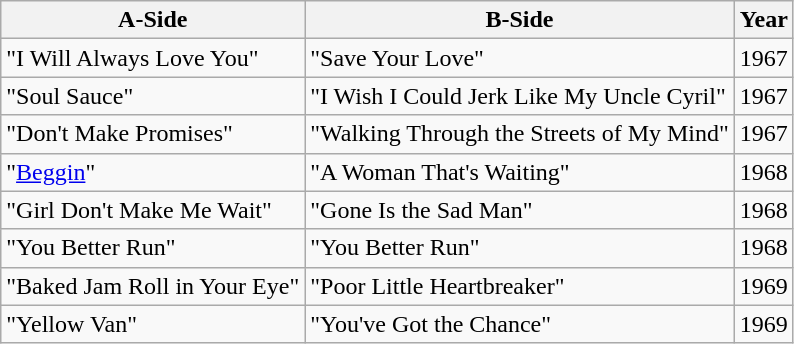<table class="wikitable">
<tr>
<th>A-Side</th>
<th>B-Side</th>
<th>Year</th>
</tr>
<tr>
<td>"I Will Always Love You"</td>
<td>"Save Your Love"</td>
<td>1967</td>
</tr>
<tr>
<td>"Soul Sauce"</td>
<td>"I Wish I Could Jerk Like My Uncle Cyril"</td>
<td>1967</td>
</tr>
<tr>
<td>"Don't Make Promises"</td>
<td>"Walking Through the Streets of My Mind"</td>
<td>1967</td>
</tr>
<tr>
<td>"<a href='#'>Beggin</a>"</td>
<td>"A Woman That's Waiting"</td>
<td>1968</td>
</tr>
<tr>
<td>"Girl Don't Make Me Wait"</td>
<td>"Gone Is the Sad Man"</td>
<td>1968</td>
</tr>
<tr>
<td>"You Better Run"</td>
<td>"You Better Run"</td>
<td>1968</td>
</tr>
<tr>
<td>"Baked Jam Roll in Your Eye"</td>
<td>"Poor Little Heartbreaker"</td>
<td>1969</td>
</tr>
<tr>
<td>"Yellow Van"</td>
<td>"You've Got the Chance"</td>
<td>1969</td>
</tr>
</table>
